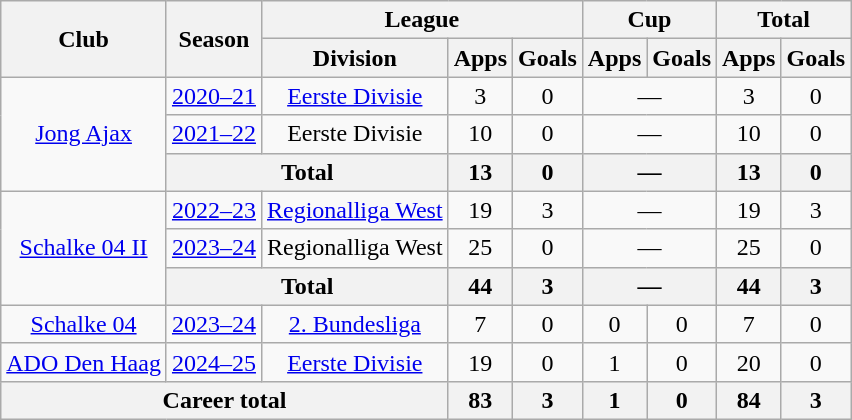<table class="wikitable" style="text-align:center">
<tr>
<th rowspan="2">Club</th>
<th rowspan="2">Season</th>
<th colspan="3">League</th>
<th colspan="2">Cup</th>
<th colspan="2">Total</th>
</tr>
<tr>
<th>Division</th>
<th>Apps</th>
<th>Goals</th>
<th>Apps</th>
<th>Goals</th>
<th>Apps</th>
<th>Goals</th>
</tr>
<tr>
<td rowspan="3"><a href='#'>Jong Ajax</a></td>
<td><a href='#'>2020–21</a></td>
<td><a href='#'>Eerste Divisie</a></td>
<td>3</td>
<td>0</td>
<td colspan="2">—</td>
<td>3</td>
<td>0</td>
</tr>
<tr>
<td><a href='#'>2021–22</a></td>
<td>Eerste Divisie</td>
<td>10</td>
<td>0</td>
<td colspan="2">—</td>
<td>10</td>
<td>0</td>
</tr>
<tr>
<th colspan="2">Total</th>
<th>13</th>
<th>0</th>
<th colspan="2">—</th>
<th>13</th>
<th>0</th>
</tr>
<tr>
<td rowspan="3"><a href='#'>Schalke 04 II</a></td>
<td><a href='#'>2022–23</a></td>
<td><a href='#'>Regionalliga West</a></td>
<td>19</td>
<td>3</td>
<td colspan="2">—</td>
<td>19</td>
<td>3</td>
</tr>
<tr>
<td><a href='#'>2023–24</a></td>
<td>Regionalliga West</td>
<td>25</td>
<td>0</td>
<td colspan="2">—</td>
<td>25</td>
<td>0</td>
</tr>
<tr>
<th colspan="2">Total</th>
<th>44</th>
<th>3</th>
<th colspan="2">—</th>
<th>44</th>
<th>3</th>
</tr>
<tr>
<td><a href='#'>Schalke 04</a></td>
<td><a href='#'>2023–24</a></td>
<td><a href='#'>2. Bundesliga</a></td>
<td>7</td>
<td>0</td>
<td>0</td>
<td>0</td>
<td>7</td>
<td>0</td>
</tr>
<tr>
<td><a href='#'>ADO Den Haag</a></td>
<td><a href='#'>2024–25</a></td>
<td><a href='#'>Eerste Divisie</a></td>
<td>19</td>
<td>0</td>
<td>1</td>
<td>0</td>
<td>20</td>
<td>0</td>
</tr>
<tr>
<th colspan="3">Career total</th>
<th>83</th>
<th>3</th>
<th>1</th>
<th>0</th>
<th>84</th>
<th>3</th>
</tr>
</table>
